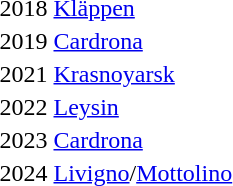<table>
<tr>
<td>2018</td>
<td><a href='#'>Kläppen</a></td>
<td></td>
<td></td>
<td></td>
</tr>
<tr>
<td>2019</td>
<td><a href='#'>Cardrona</a></td>
<td></td>
<td></td>
<td></td>
</tr>
<tr>
<td>2021</td>
<td><a href='#'>Krasnoyarsk</a></td>
<td></td>
<td></td>
<td></td>
</tr>
<tr>
<td>2022</td>
<td><a href='#'>Leysin</a></td>
<td></td>
<td></td>
<td></td>
</tr>
<tr>
<td>2023</td>
<td><a href='#'>Cardrona</a></td>
<td></td>
<td></td>
<td></td>
</tr>
<tr>
<td>2024</td>
<td><a href='#'>Livigno</a>/<a href='#'>Mottolino</a></td>
<td></td>
<td></td>
<td></td>
</tr>
</table>
